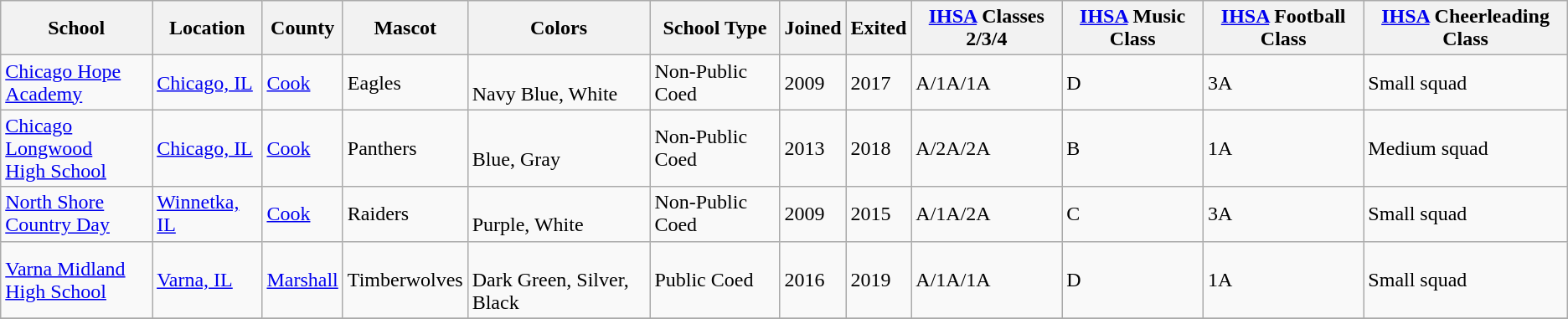<table class="wikitable sortable" style="font-size:100%;">
<tr>
<th><strong>School</strong></th>
<th><strong>Location</strong></th>
<th><strong>County</strong></th>
<th><strong>Mascot</strong></th>
<th><strong>Colors</strong></th>
<th><strong>School Type</strong></th>
<th><strong>Joined</strong></th>
<th><strong>Exited</strong></th>
<th><a href='#'>IHSA</a> <strong>Classes 2/3/4</strong></th>
<th><a href='#'>IHSA</a> <strong>Music Class</strong></th>
<th><a href='#'>IHSA</a> <strong>Football Class</strong></th>
<th><a href='#'>IHSA</a> <strong>Cheerleading Class</strong></th>
</tr>
<tr>
<td><a href='#'>Chicago Hope<br>Academy</a></td>
<td><a href='#'>Chicago, IL</a></td>
<td><a href='#'>Cook</a></td>
<td>Eagles</td>
<td> <br>Navy Blue, White</td>
<td>Non-Public Coed</td>
<td>2009</td>
<td>2017</td>
<td>A/1A/1A</td>
<td>D</td>
<td>3A</td>
<td>Small squad</td>
</tr>
<tr>
<td><a href='#'>Chicago Longwood<br>High School</a></td>
<td><a href='#'>Chicago, IL</a></td>
<td><a href='#'>Cook</a></td>
<td>Panthers</td>
<td> <br>Blue, Gray</td>
<td>Non-Public Coed</td>
<td>2013</td>
<td>2018</td>
<td>A/2A/2A</td>
<td>B</td>
<td>1A</td>
<td>Medium squad</td>
</tr>
<tr>
<td><a href='#'>North Shore<br>Country Day</a></td>
<td><a href='#'>Winnetka, IL</a></td>
<td><a href='#'>Cook</a></td>
<td>Raiders</td>
<td> <br>Purple, White</td>
<td>Non-Public Coed</td>
<td>2009</td>
<td>2015</td>
<td>A/1A/2A</td>
<td>C</td>
<td>3A</td>
<td>Small squad</td>
</tr>
<tr>
<td><a href='#'>Varna Midland<br>High School</a></td>
<td><a href='#'>Varna, IL</a></td>
<td><a href='#'>Marshall</a></td>
<td>Timberwolves</td>
<td>   <br>Dark Green, Silver, Black</td>
<td>Public Coed</td>
<td>2016</td>
<td>2019</td>
<td>A/1A/1A</td>
<td>D</td>
<td>1A</td>
<td>Small squad</td>
</tr>
<tr>
</tr>
</table>
